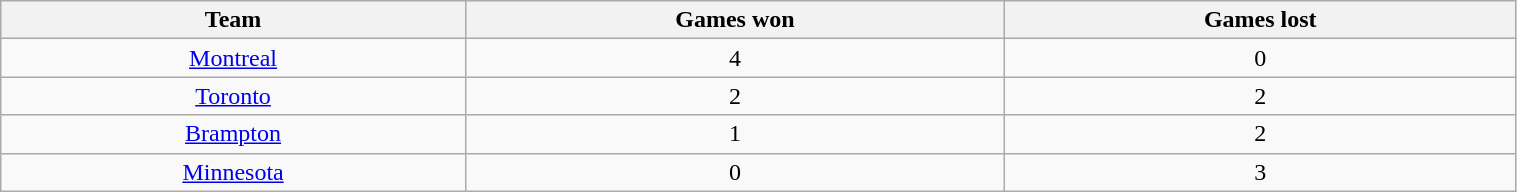<table class="wikitable" width="80%" style="text-align:center">
<tr>
<th>Team</th>
<th>Games won</th>
<th>Games lost</th>
</tr>
<tr>
<td><a href='#'>Montreal</a></td>
<td>4</td>
<td>0</td>
</tr>
<tr>
<td><a href='#'>Toronto</a></td>
<td>2</td>
<td>2</td>
</tr>
<tr>
<td><a href='#'>Brampton</a></td>
<td>1</td>
<td>2</td>
</tr>
<tr>
<td><a href='#'>Minnesota</a></td>
<td>0</td>
<td>3</td>
</tr>
</table>
